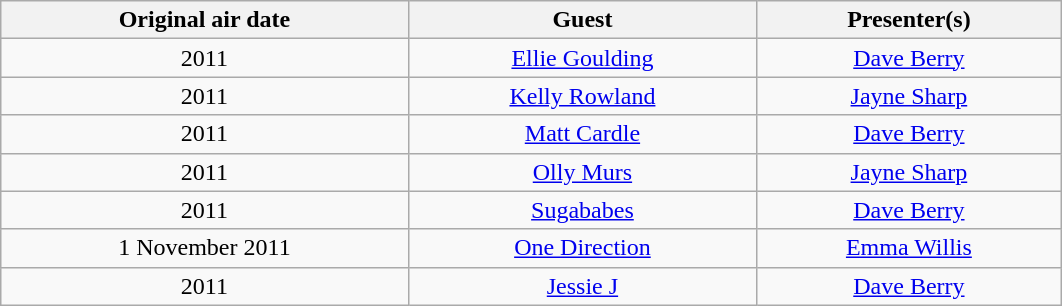<table class="wikitable plainrowheaders" style="text-align:center; width:56%;">
<tr>
<th scope="col style="width:14%;">Original air date</th>
<th scope="col style="width:14%;">Guest</th>
<th scope="col style="width:28%;">Presenter(s)</th>
</tr>
<tr>
<td scope="row">2011</td>
<td><a href='#'>Ellie Goulding</a></td>
<td><a href='#'>Dave Berry</a></td>
</tr>
<tr>
<td scope="row">2011</td>
<td><a href='#'>Kelly Rowland</a></td>
<td><a href='#'>Jayne Sharp</a></td>
</tr>
<tr>
<td scope="row">2011</td>
<td><a href='#'>Matt Cardle</a></td>
<td><a href='#'>Dave Berry</a></td>
</tr>
<tr>
<td scope="row">2011</td>
<td><a href='#'>Olly Murs</a></td>
<td><a href='#'>Jayne Sharp</a></td>
</tr>
<tr>
<td scope="row">2011</td>
<td><a href='#'>Sugababes</a></td>
<td><a href='#'>Dave Berry</a></td>
</tr>
<tr>
<td scope="row">1 November 2011</td>
<td><a href='#'>One Direction</a></td>
<td><a href='#'>Emma Willis</a></td>
</tr>
<tr>
<td scope="row">2011</td>
<td><a href='#'>Jessie J</a></td>
<td><a href='#'>Dave Berry</a></td>
</tr>
</table>
